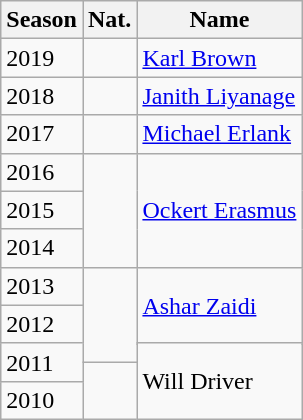<table class="wikitable defaultcenter col3left">
<tr>
<th>Season</th>
<th>Nat.</th>
<th>Name</th>
</tr>
<tr>
<td>2019</td>
<td></td>
<td><a href='#'>Karl Brown</a></td>
</tr>
<tr>
<td>2018</td>
<td></td>
<td><a href='#'>Janith Liyanage</a></td>
</tr>
<tr>
<td>2017</td>
<td></td>
<td><a href='#'>Michael Erlank</a></td>
</tr>
<tr>
<td>2016</td>
<td rowspan="3"></td>
<td rowspan="3"><a href='#'>Ockert Erasmus</a></td>
</tr>
<tr>
<td>2015</td>
</tr>
<tr>
<td>2014</td>
</tr>
<tr>
<td>2013</td>
<td rowspan="4"></td>
<td rowspan="3"><a href='#'>Ashar Zaidi</a></td>
</tr>
<tr>
<td>2012</td>
</tr>
<tr>
<td rowspan="3">2011</td>
</tr>
<tr>
<td rowspan="3">Will Driver</td>
</tr>
<tr>
<td rowspan="2"></td>
</tr>
<tr>
<td>2010</td>
</tr>
</table>
